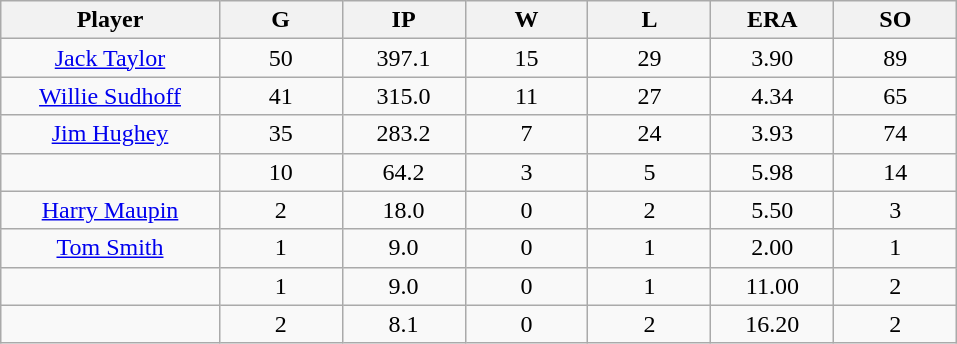<table class="wikitable sortable">
<tr>
<th bgcolor="#DDDDFF" width="16%">Player</th>
<th bgcolor="#DDDDFF" width="9%">G</th>
<th bgcolor="#DDDDFF" width="9%">IP</th>
<th bgcolor="#DDDDFF" width="9%">W</th>
<th bgcolor="#DDDDFF" width="9%">L</th>
<th bgcolor="#DDDDFF" width="9%">ERA</th>
<th bgcolor="#DDDDFF" width="9%">SO</th>
</tr>
<tr align="center">
<td><a href='#'>Jack Taylor</a></td>
<td>50</td>
<td>397.1</td>
<td>15</td>
<td>29</td>
<td>3.90</td>
<td>89</td>
</tr>
<tr align=center>
<td><a href='#'>Willie Sudhoff</a></td>
<td>41</td>
<td>315.0</td>
<td>11</td>
<td>27</td>
<td>4.34</td>
<td>65</td>
</tr>
<tr align=center>
<td><a href='#'>Jim Hughey</a></td>
<td>35</td>
<td>283.2</td>
<td>7</td>
<td>24</td>
<td>3.93</td>
<td>74</td>
</tr>
<tr align=center>
<td></td>
<td>10</td>
<td>64.2</td>
<td>3</td>
<td>5</td>
<td>5.98</td>
<td>14</td>
</tr>
<tr align="center">
<td><a href='#'>Harry Maupin</a></td>
<td>2</td>
<td>18.0</td>
<td>0</td>
<td>2</td>
<td>5.50</td>
<td>3</td>
</tr>
<tr align=center>
<td><a href='#'>Tom Smith</a></td>
<td>1</td>
<td>9.0</td>
<td>0</td>
<td>1</td>
<td>2.00</td>
<td>1</td>
</tr>
<tr align=center>
<td></td>
<td>1</td>
<td>9.0</td>
<td>0</td>
<td>1</td>
<td>11.00</td>
<td>2</td>
</tr>
<tr align="center">
<td></td>
<td>2</td>
<td>8.1</td>
<td>0</td>
<td>2</td>
<td>16.20</td>
<td>2</td>
</tr>
</table>
